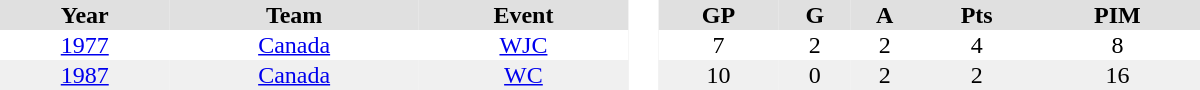<table border="0" cellpadding="1" cellspacing="0" style="text-align:center; width:50em">
<tr ALIGN="center" bgcolor="#e0e0e0">
<th>Year</th>
<th>Team</th>
<th>Event</th>
<th rowspan="99" bgcolor="#ffffff"> </th>
<th>GP</th>
<th>G</th>
<th>A</th>
<th>Pts</th>
<th>PIM</th>
</tr>
<tr>
<td><a href='#'>1977</a></td>
<td><a href='#'>Canada</a></td>
<td><a href='#'>WJC</a></td>
<td>7</td>
<td>2</td>
<td>2</td>
<td>4</td>
<td>8</td>
</tr>
<tr bgcolor="#f0f0f0">
<td><a href='#'>1987</a></td>
<td><a href='#'>Canada</a></td>
<td><a href='#'>WC</a></td>
<td>10</td>
<td>0</td>
<td>2</td>
<td>2</td>
<td>16</td>
</tr>
</table>
